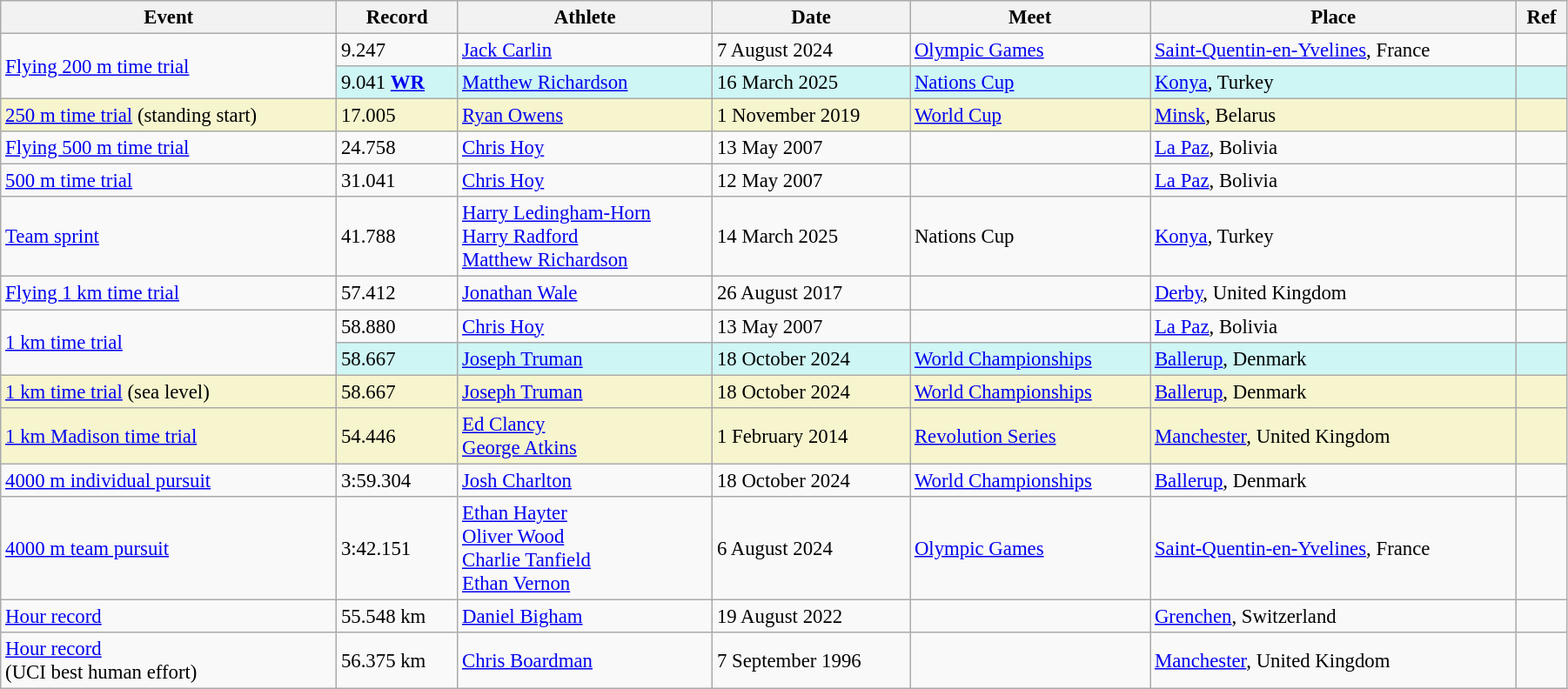<table class="wikitable" style="font-size:95%; width: 95%;">
<tr>
<th>Event</th>
<th>Record</th>
<th>Athlete</th>
<th>Date</th>
<th>Meet</th>
<th>Place</th>
<th>Ref</th>
</tr>
<tr>
<td rowspan=2><a href='#'>Flying 200 m time trial</a></td>
<td>9.247</td>
<td><a href='#'>Jack Carlin</a></td>
<td>7 August 2024</td>
<td><a href='#'>Olympic Games</a></td>
<td><a href='#'>Saint-Quentin-en-Yvelines</a>, France</td>
<td></td>
</tr>
<tr style="background:#CEF6F5;">
<td>9.041 <strong><a href='#'>WR</a></strong></td>
<td><a href='#'>Matthew Richardson</a></td>
<td>16 March 2025</td>
<td><a href='#'>Nations Cup</a></td>
<td><a href='#'>Konya</a>, Turkey</td>
<td></td>
</tr>
<tr style="background:#f6F5CE;">
<td><a href='#'>250 m time trial</a> (standing start)</td>
<td>17.005</td>
<td><a href='#'>Ryan Owens</a></td>
<td>1 November 2019</td>
<td><a href='#'>World Cup</a></td>
<td><a href='#'>Minsk</a>, Belarus</td>
<td></td>
</tr>
<tr>
<td><a href='#'>Flying 500 m time trial</a></td>
<td>24.758</td>
<td><a href='#'>Chris Hoy</a></td>
<td>13 May 2007</td>
<td></td>
<td><a href='#'>La Paz</a>, Bolivia</td>
<td></td>
</tr>
<tr>
<td><a href='#'>500 m time trial</a></td>
<td>31.041</td>
<td><a href='#'>Chris Hoy</a></td>
<td>12 May 2007</td>
<td></td>
<td><a href='#'>La Paz</a>, Bolivia</td>
<td></td>
</tr>
<tr>
<td><a href='#'>Team sprint</a></td>
<td>41.788</td>
<td><a href='#'>Harry Ledingham-Horn</a><br><a href='#'>Harry Radford</a><br><a href='#'>Matthew Richardson</a></td>
<td>14 March 2025</td>
<td>Nations Cup</td>
<td><a href='#'>Konya</a>, Turkey</td>
<td></td>
</tr>
<tr>
<td><a href='#'>Flying 1 km time trial</a></td>
<td>57.412</td>
<td><a href='#'>Jonathan Wale</a></td>
<td>26 August 2017</td>
<td></td>
<td><a href='#'>Derby</a>, United Kingdom</td>
<td></td>
</tr>
<tr>
<td rowspan=2><a href='#'>1 km time trial</a></td>
<td>58.880</td>
<td><a href='#'>Chris Hoy</a></td>
<td>13 May 2007</td>
<td></td>
<td><a href='#'>La Paz</a>, Bolivia</td>
<td></td>
</tr>
<tr style="background:#CEF6F5;">
<td>58.667</td>
<td><a href='#'>Joseph Truman</a></td>
<td>18 October 2024</td>
<td><a href='#'>World Championships</a></td>
<td><a href='#'>Ballerup</a>, Denmark</td>
<td></td>
</tr>
<tr style="background:#f6F5CE;">
<td><a href='#'>1 km time trial</a> (sea level)</td>
<td>58.667</td>
<td><a href='#'>Joseph Truman</a></td>
<td>18 October 2024</td>
<td><a href='#'>World Championships</a></td>
<td><a href='#'>Ballerup</a>, Denmark</td>
<td></td>
</tr>
<tr style="background:#f6F5CE;">
<td><a href='#'>1 km Madison time trial</a></td>
<td>54.446</td>
<td><a href='#'>Ed Clancy</a><br><a href='#'>George Atkins</a></td>
<td>1 February 2014</td>
<td><a href='#'>Revolution Series</a></td>
<td><a href='#'>Manchester</a>, United Kingdom</td>
<td></td>
</tr>
<tr>
<td><a href='#'>4000 m individual pursuit</a></td>
<td>3:59.304</td>
<td><a href='#'>Josh Charlton</a></td>
<td>18 October 2024</td>
<td><a href='#'>World Championships</a></td>
<td><a href='#'>Ballerup</a>, Denmark</td>
<td></td>
</tr>
<tr>
<td><a href='#'>4000 m team pursuit</a></td>
<td>3:42.151</td>
<td><a href='#'>Ethan Hayter</a><br><a href='#'>Oliver Wood</a><br><a href='#'>Charlie Tanfield</a><br><a href='#'>Ethan Vernon</a></td>
<td>6 August 2024</td>
<td><a href='#'>Olympic Games</a></td>
<td><a href='#'>Saint-Quentin-en-Yvelines</a>, France</td>
<td></td>
</tr>
<tr>
<td><a href='#'>Hour record</a></td>
<td>55.548 km</td>
<td><a href='#'>Daniel Bigham</a></td>
<td>19 August 2022</td>
<td></td>
<td><a href='#'>Grenchen</a>, Switzerland</td>
<td></td>
</tr>
<tr>
<td><a href='#'>Hour record</a><br>(UCI best human effort)</td>
<td>56.375 km</td>
<td><a href='#'>Chris Boardman</a></td>
<td>7 September 1996</td>
<td></td>
<td><a href='#'>Manchester</a>, United Kingdom</td>
<td></td>
</tr>
</table>
